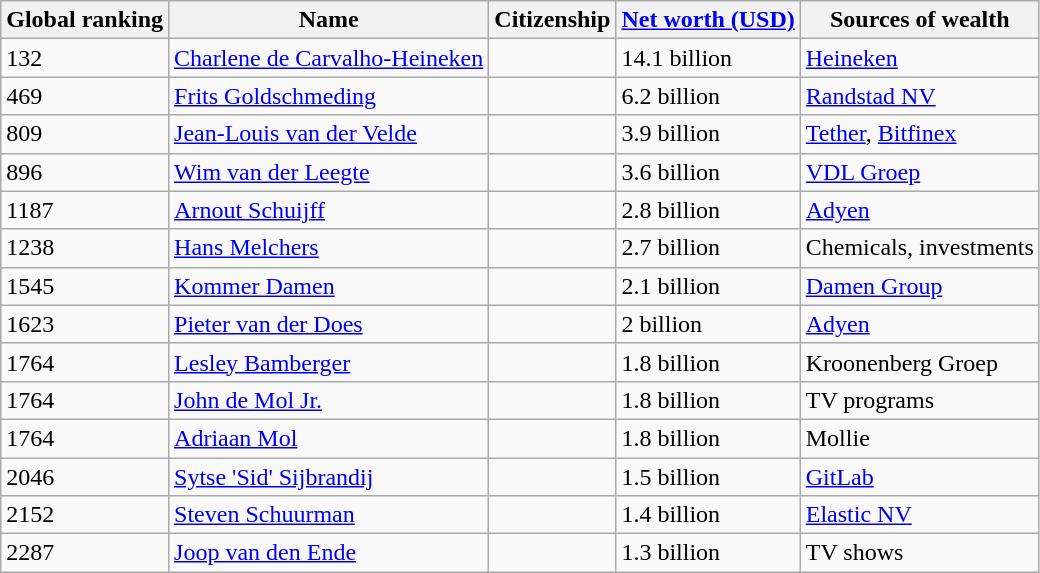<table class="wikitable">
<tr>
<th>Global ranking</th>
<th>Name</th>
<th>Citizenship</th>
<th><a href='#'>Net worth (USD)</a></th>
<th>Sources of wealth</th>
</tr>
<tr>
<td>132</td>
<td><a href='#'>Charlene de Carvalho-Heineken</a></td>
<td></td>
<td>14.1 billion</td>
<td><a href='#'>Heineken</a></td>
</tr>
<tr>
<td>469</td>
<td><a href='#'>Frits Goldschmeding</a></td>
<td></td>
<td>6.2 billion</td>
<td><a href='#'>Randstad NV</a></td>
</tr>
<tr>
<td>809</td>
<td><a href='#'>Jean-Louis van der Velde</a></td>
<td></td>
<td>3.9 billion</td>
<td><a href='#'>Tether</a>, <a href='#'>Bitfinex</a></td>
</tr>
<tr>
<td>896</td>
<td><a href='#'>Wim van der Leegte</a></td>
<td></td>
<td>3.6 billion</td>
<td><a href='#'>VDL Groep</a></td>
</tr>
<tr>
<td>1187</td>
<td><a href='#'>Arnout Schuijff</a></td>
<td></td>
<td>2.8 billion</td>
<td><a href='#'>Adyen</a></td>
</tr>
<tr>
<td>1238</td>
<td><a href='#'>Hans Melchers</a></td>
<td></td>
<td>2.7 billion</td>
<td>Chemicals, investments</td>
</tr>
<tr>
<td>1545</td>
<td><a href='#'>Kommer Damen</a></td>
<td></td>
<td>2.1 billion</td>
<td><a href='#'>Damen Group</a></td>
</tr>
<tr>
<td>1623</td>
<td><a href='#'>Pieter van der Does</a></td>
<td></td>
<td>2 billion</td>
<td><a href='#'>Adyen</a></td>
</tr>
<tr>
<td>1764</td>
<td><a href='#'>Lesley Bamberger</a></td>
<td></td>
<td>1.8 billion</td>
<td>Kroonenberg Groep</td>
</tr>
<tr>
<td>1764</td>
<td><a href='#'>John de Mol Jr.</a></td>
<td></td>
<td>1.8 billion</td>
<td>TV programs</td>
</tr>
<tr>
<td>1764</td>
<td><a href='#'>Adriaan Mol</a></td>
<td></td>
<td>1.8 billion</td>
<td>Mollie</td>
</tr>
<tr>
<td>2046</td>
<td><a href='#'>Sytse 'Sid' Sijbrandij</a></td>
<td></td>
<td>1.5 billion</td>
<td><a href='#'>GitLab</a></td>
</tr>
<tr>
<td>2152</td>
<td><a href='#'>Steven Schuurman</a></td>
<td></td>
<td>1.4 billion</td>
<td><a href='#'>Elastic NV</a></td>
</tr>
<tr>
<td>2287</td>
<td><a href='#'>Joop van den Ende</a></td>
<td></td>
<td>1.3 billion</td>
<td>TV shows</td>
</tr>
</table>
